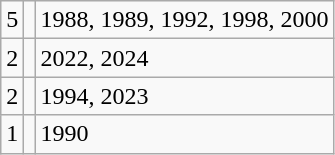<table class="wikitable">
<tr>
<td>5</td>
<td></td>
<td>1988, 1989, 1992, 1998, 2000</td>
</tr>
<tr>
<td>2</td>
<td></td>
<td>2022, 2024</td>
</tr>
<tr>
<td>2</td>
<td></td>
<td>1994, 2023</td>
</tr>
<tr>
<td>1</td>
<td></td>
<td>1990</td>
</tr>
</table>
